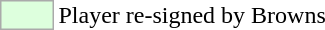<table>
<tr>
<td style="background:#dfd;border:1px solid #aaa;width:2em"></td>
<td>Player re-signed by Browns</td>
</tr>
</table>
